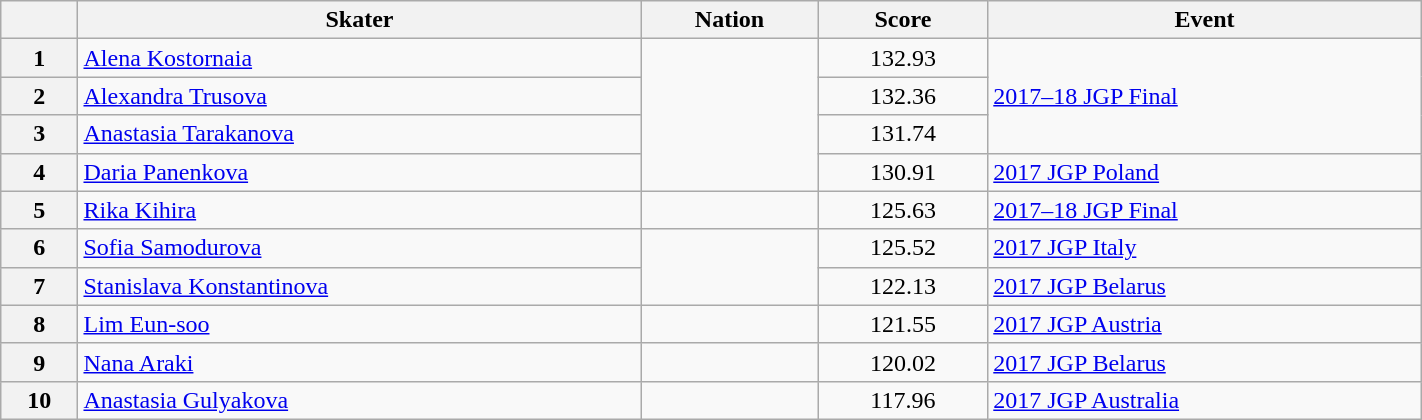<table class="wikitable sortable" style="text-align:left; width:75%">
<tr>
<th scope="col"></th>
<th scope="col">Skater</th>
<th scope="col">Nation</th>
<th scope="col">Score</th>
<th scope="col">Event</th>
</tr>
<tr>
<th scope="row">1</th>
<td><a href='#'>Alena Kostornaia</a></td>
<td rowspan="4"></td>
<td style="text-align:center;">132.93</td>
<td rowspan="3"><a href='#'>2017–18 JGP Final</a></td>
</tr>
<tr>
<th scope="row">2</th>
<td><a href='#'>Alexandra Trusova</a></td>
<td style="text-align:center;">132.36</td>
</tr>
<tr>
<th scope="row">3</th>
<td><a href='#'>Anastasia Tarakanova</a></td>
<td style="text-align:center;">131.74</td>
</tr>
<tr>
<th scope="row">4</th>
<td><a href='#'>Daria Panenkova</a></td>
<td style="text-align:center;">130.91</td>
<td><a href='#'>2017 JGP Poland</a></td>
</tr>
<tr>
<th scope="row">5</th>
<td><a href='#'>Rika Kihira</a></td>
<td></td>
<td style="text-align:center;">125.63</td>
<td><a href='#'>2017–18 JGP Final</a></td>
</tr>
<tr>
<th scope="row">6</th>
<td><a href='#'>Sofia Samodurova</a></td>
<td rowspan="2"></td>
<td style="text-align:center;">125.52</td>
<td><a href='#'>2017 JGP Italy</a></td>
</tr>
<tr>
<th scope="row">7</th>
<td><a href='#'>Stanislava Konstantinova</a></td>
<td style="text-align:center;">122.13</td>
<td><a href='#'>2017 JGP Belarus</a></td>
</tr>
<tr>
<th scope="row">8</th>
<td><a href='#'>Lim Eun-soo</a></td>
<td></td>
<td style="text-align:center;">121.55</td>
<td><a href='#'>2017 JGP Austria</a></td>
</tr>
<tr>
<th scope="row">9</th>
<td><a href='#'>Nana Araki</a></td>
<td></td>
<td style="text-align:center;">120.02</td>
<td><a href='#'>2017 JGP Belarus</a></td>
</tr>
<tr>
<th scope="row">10</th>
<td><a href='#'>Anastasia Gulyakova</a></td>
<td></td>
<td style="text-align:center;">117.96</td>
<td><a href='#'>2017 JGP Australia</a></td>
</tr>
</table>
